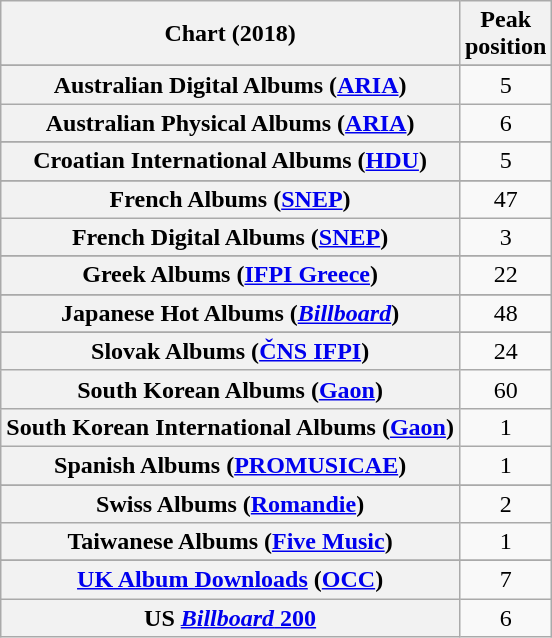<table class="wikitable sortable plainrowheaders" style="text-align:center">
<tr>
<th scope="col">Chart (2018)</th>
<th scope="col">Peak<br> position</th>
</tr>
<tr>
</tr>
<tr>
<th scope="row">Australian Digital Albums (<a href='#'>ARIA</a>)</th>
<td>5</td>
</tr>
<tr>
<th scope="row">Australian Physical Albums (<a href='#'>ARIA</a>)</th>
<td>6</td>
</tr>
<tr>
</tr>
<tr>
</tr>
<tr>
</tr>
<tr>
</tr>
<tr>
<th scope="row">Croatian International Albums (<a href='#'>HDU</a>)</th>
<td>5</td>
</tr>
<tr>
</tr>
<tr>
</tr>
<tr>
<th scope="row">French Albums (<a href='#'>SNEP</a>)</th>
<td>47</td>
</tr>
<tr>
<th scope="row">French Digital Albums (<a href='#'>SNEP</a>)</th>
<td>3</td>
</tr>
<tr>
</tr>
<tr>
<th scope="row">Greek Albums (<a href='#'>IFPI Greece</a>)</th>
<td>22</td>
</tr>
<tr>
</tr>
<tr>
</tr>
<tr>
</tr>
<tr>
<th scope="row">Japanese Hot Albums (<em><a href='#'>Billboard</a></em>)</th>
<td>48</td>
</tr>
<tr>
</tr>
<tr>
</tr>
<tr>
</tr>
<tr>
</tr>
<tr>
</tr>
<tr>
<th scope="row">Slovak Albums (<a href='#'>ČNS IFPI</a>)</th>
<td>24</td>
</tr>
<tr>
<th scope="row">South Korean Albums (<a href='#'>Gaon</a>)</th>
<td>60</td>
</tr>
<tr>
<th scope="row">South Korean International Albums (<a href='#'>Gaon</a>)</th>
<td>1</td>
</tr>
<tr>
<th scope="row">Spanish Albums (<a href='#'>PROMUSICAE</a>)</th>
<td>1</td>
</tr>
<tr>
</tr>
<tr>
</tr>
<tr>
<th scope="row">Swiss Albums (<a href='#'>Romandie</a>)</th>
<td>2</td>
</tr>
<tr>
<th scope="row">Taiwanese Albums (<a href='#'>Five Music</a>)</th>
<td>1</td>
</tr>
<tr>
</tr>
<tr>
<th scope="row"><a href='#'>UK Album Downloads</a> (<a href='#'>OCC</a>)</th>
<td>7</td>
</tr>
<tr>
<th scope="row">US <a href='#'><em>Billboard</em> 200</a></th>
<td>6</td>
</tr>
</table>
